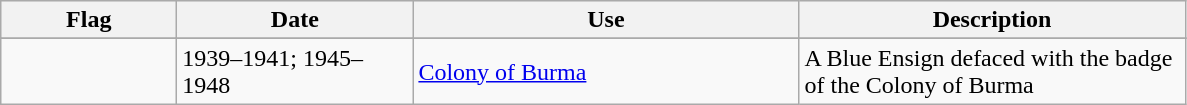<table class="wikitable">
<tr style="background:#efefef;">
<th style="width:110px;">Flag</th>
<th style="width:150px;">Date</th>
<th style="width:250px;">Use</th>
<th style="width:250px;">Description</th>
</tr>
<tr>
</tr>
<tr>
<td></td>
<td>1939–1941; 1945–1948</td>
<td><a href='#'>Colony of Burma</a></td>
<td>A Blue Ensign defaced with the badge of the Colony of Burma</td>
</tr>
</table>
